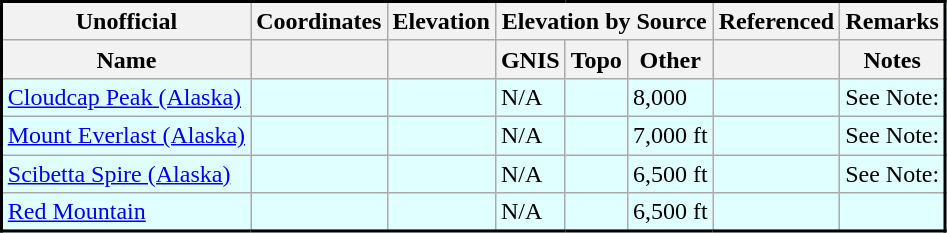<table class="wikitable" style="border:2px solid black; background: lightcyan; color: black">
<tr>
<th>Unofficial</th>
<th>Coordinates</th>
<th>Elevation</th>
<th colspan="3">Elevation by Source</th>
<th>Referenced</th>
<th>Remarks</th>
</tr>
<tr>
<th>Name</th>
<th></th>
<th></th>
<th>GNIS</th>
<th>Topo</th>
<th>Other</th>
<th></th>
<th>Notes</th>
</tr>
<tr>
<td><a href='#'>Cloudcap Peak (Alaska)</a></td>
<td><small></small></td>
<td style="text-align:right;"></td>
<td>N/A</td>
<td></td>
<td>8,000</td>
<td></td>
<td>See Note:</td>
</tr>
<tr>
<td><a href='#'>Mount Everlast (Alaska)</a></td>
<td><small></small></td>
<td></td>
<td>N/A</td>
<td></td>
<td>7,000 ft</td>
<td></td>
<td>See Note:</td>
</tr>
<tr>
<td><a href='#'>Scibetta Spire (Alaska)</a></td>
<td><small></small></td>
<td></td>
<td>N/A</td>
<td></td>
<td>6,500 ft</td>
<td></td>
<td>See Note:</td>
</tr>
<tr>
<td><a href='#'>Red Mountain</a></td>
<td><small></small></td>
<td></td>
<td>N/A</td>
<td></td>
<td>6,500 ft</td>
<td></td>
<td></td>
</tr>
<tr>
</tr>
</table>
